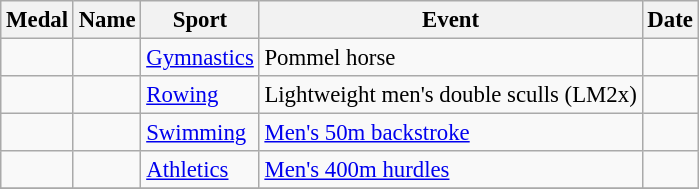<table class="wikitable sortable"  style="font-size:95%">
<tr>
<th>Medal</th>
<th>Name</th>
<th>Sport</th>
<th>Event</th>
<th>Date</th>
</tr>
<tr>
<td></td>
<td></td>
<td><a href='#'>Gymnastics</a></td>
<td>Pommel horse</td>
<td></td>
</tr>
<tr>
<td></td>
<td><br></td>
<td><a href='#'>Rowing</a></td>
<td>Lightweight men's double sculls (LM2x)</td>
<td></td>
</tr>
<tr>
<td></td>
<td></td>
<td><a href='#'>Swimming</a></td>
<td><a href='#'>Men's 50m backstroke</a></td>
<td></td>
</tr>
<tr>
<td></td>
<td></td>
<td><a href='#'>Athletics</a></td>
<td><a href='#'>Men's 400m hurdles</a></td>
<td></td>
</tr>
<tr>
</tr>
</table>
